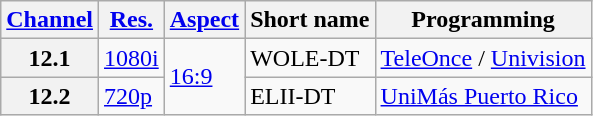<table class="wikitable">
<tr>
<th scope = "col"><a href='#'>Channel</a></th>
<th scope = "col"><a href='#'>Res.</a></th>
<th scope = "col"><a href='#'>Aspect</a></th>
<th scope = "col">Short name</th>
<th scope = "col">Programming</th>
</tr>
<tr>
<th scope = "row">12.1</th>
<td><a href='#'>1080i</a></td>
<td rowspan="2"><a href='#'>16:9</a></td>
<td>WOLE-DT</td>
<td><a href='#'>TeleOnce</a> / <a href='#'>Univision</a></td>
</tr>
<tr>
<th scope = "row">12.2</th>
<td><a href='#'>720p</a></td>
<td>ELII-DT</td>
<td><a href='#'>UniMás Puerto Rico</a></td>
</tr>
</table>
